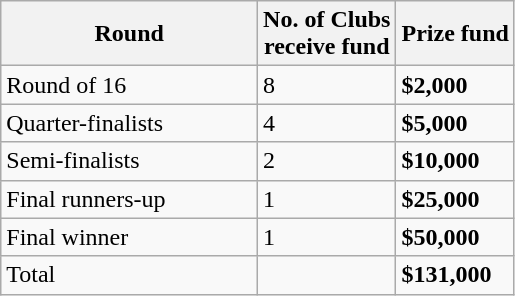<table class="wikitable">
<tr>
<th>Round</th>
<th>No. of Clubs<br>receive fund</th>
<th>Prize fund</th>
</tr>
<tr>
<td width=50%>Round of 16</td>
<td>8</td>
<td><strong>$2,000</strong></td>
</tr>
<tr>
<td>Quarter-finalists</td>
<td>4</td>
<td><strong>$5,000</strong></td>
</tr>
<tr>
<td>Semi-finalists</td>
<td>2</td>
<td><strong>$10,000</strong></td>
</tr>
<tr>
<td>Final runners-up</td>
<td>1</td>
<td><strong>$25,000</strong></td>
</tr>
<tr>
<td>Final winner</td>
<td>1</td>
<td><strong>$50,000</strong></td>
</tr>
<tr>
<td>Total</td>
<td></td>
<td><strong>$131,000</strong></td>
</tr>
</table>
